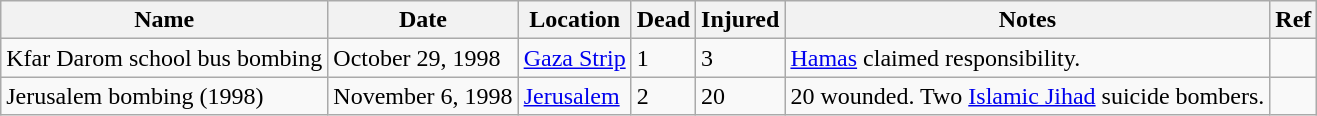<table class="wikitable">
<tr>
<th>Name</th>
<th>Date</th>
<th>Location</th>
<th>Dead</th>
<th>Injured</th>
<th>Notes</th>
<th>Ref</th>
</tr>
<tr>
<td>Kfar Darom school bus bombing</td>
<td>October 29, 1998</td>
<td><a href='#'>Gaza Strip</a></td>
<td>1</td>
<td>3</td>
<td><a href='#'>Hamas</a> claimed responsibility.</td>
<td></td>
</tr>
<tr>
<td>Jerusalem bombing (1998)</td>
<td>November 6, 1998</td>
<td><a href='#'>Jerusalem</a></td>
<td>2</td>
<td>20</td>
<td>20 wounded. Two <a href='#'>Islamic Jihad</a> suicide bombers.</td>
<td></td>
</tr>
</table>
